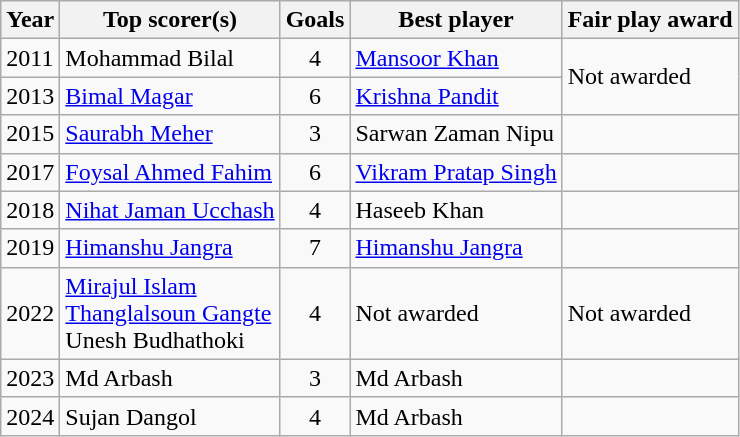<table class="wikitable">
<tr>
<th>Year</th>
<th>Top scorer(s)</th>
<th>Goals</th>
<th>Best player</th>
<th>Fair play award</th>
</tr>
<tr>
<td>2011</td>
<td> Mohammad Bilal</td>
<td align="center">4</td>
<td> <a href='#'>Mansoor Khan</a></td>
<td rowspan=2>Not awarded</td>
</tr>
<tr>
<td>2013</td>
<td> <a href='#'>Bimal Magar</a></td>
<td align=center>6</td>
<td> <a href='#'>Krishna Pandit</a></td>
</tr>
<tr>
<td>2015</td>
<td> <a href='#'>Saurabh Meher</a></td>
<td align=center>3</td>
<td> Sarwan Zaman Nipu</td>
<td></td>
</tr>
<tr>
<td>2017</td>
<td> <a href='#'>Foysal Ahmed Fahim</a></td>
<td align=center>6</td>
<td> <a href='#'>Vikram Pratap Singh</a></td>
<td></td>
</tr>
<tr>
<td>2018</td>
<td> <a href='#'>Nihat Jaman Ucchash</a></td>
<td align="center">4</td>
<td> Haseeb Khan</td>
<td></td>
</tr>
<tr>
<td>2019</td>
<td> <a href='#'>Himanshu Jangra</a></td>
<td align="center">7</td>
<td> <a href='#'>Himanshu Jangra</a></td>
<td></td>
</tr>
<tr>
<td>2022</td>
<td> <a href='#'>Mirajul Islam</a><br> <a href='#'>Thanglalsoun Gangte</a><br> Unesh Budhathoki</td>
<td align="center">4</td>
<td>Not awarded</td>
<td>Not awarded</td>
</tr>
<tr>
<td>2023</td>
<td> Md Arbash</td>
<td align="center">3</td>
<td> Md Arbash</td>
<td></td>
</tr>
<tr>
<td>2024</td>
<td> Sujan Dangol</td>
<td align="center">4</td>
<td> Md Arbash</td>
<td></td>
</tr>
</table>
